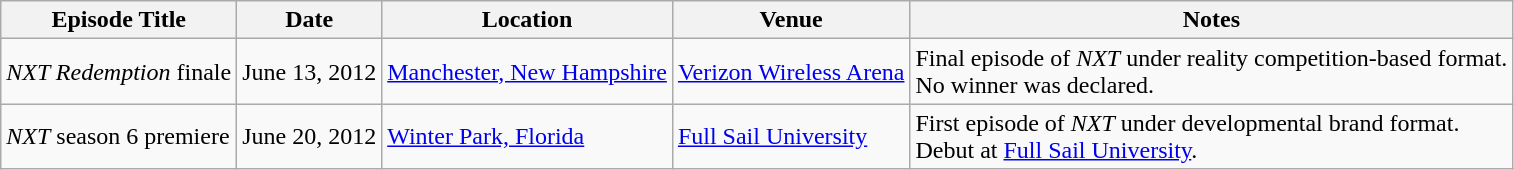<table class="wikitable sortable" font-size="85%">
<tr>
<th>Episode Title</th>
<th>Date</th>
<th>Location</th>
<th>Venue</th>
<th>Notes</th>
</tr>
<tr>
<td><em>NXT Redemption</em> finale</td>
<td>June 13, 2012</td>
<td><a href='#'>Manchester, New Hampshire</a></td>
<td><a href='#'>Verizon Wireless Arena</a></td>
<td>Final episode of <em>NXT</em> under reality competition-based format.<br>No winner was declared.</td>
</tr>
<tr>
<td><em>NXT</em> season 6 premiere</td>
<td>June 20, 2012</td>
<td><a href='#'>Winter Park, Florida</a></td>
<td><a href='#'>Full Sail University</a></td>
<td>First episode of <em>NXT</em> under developmental brand format.<br>Debut at <a href='#'>Full Sail University</a>.</td>
</tr>
</table>
